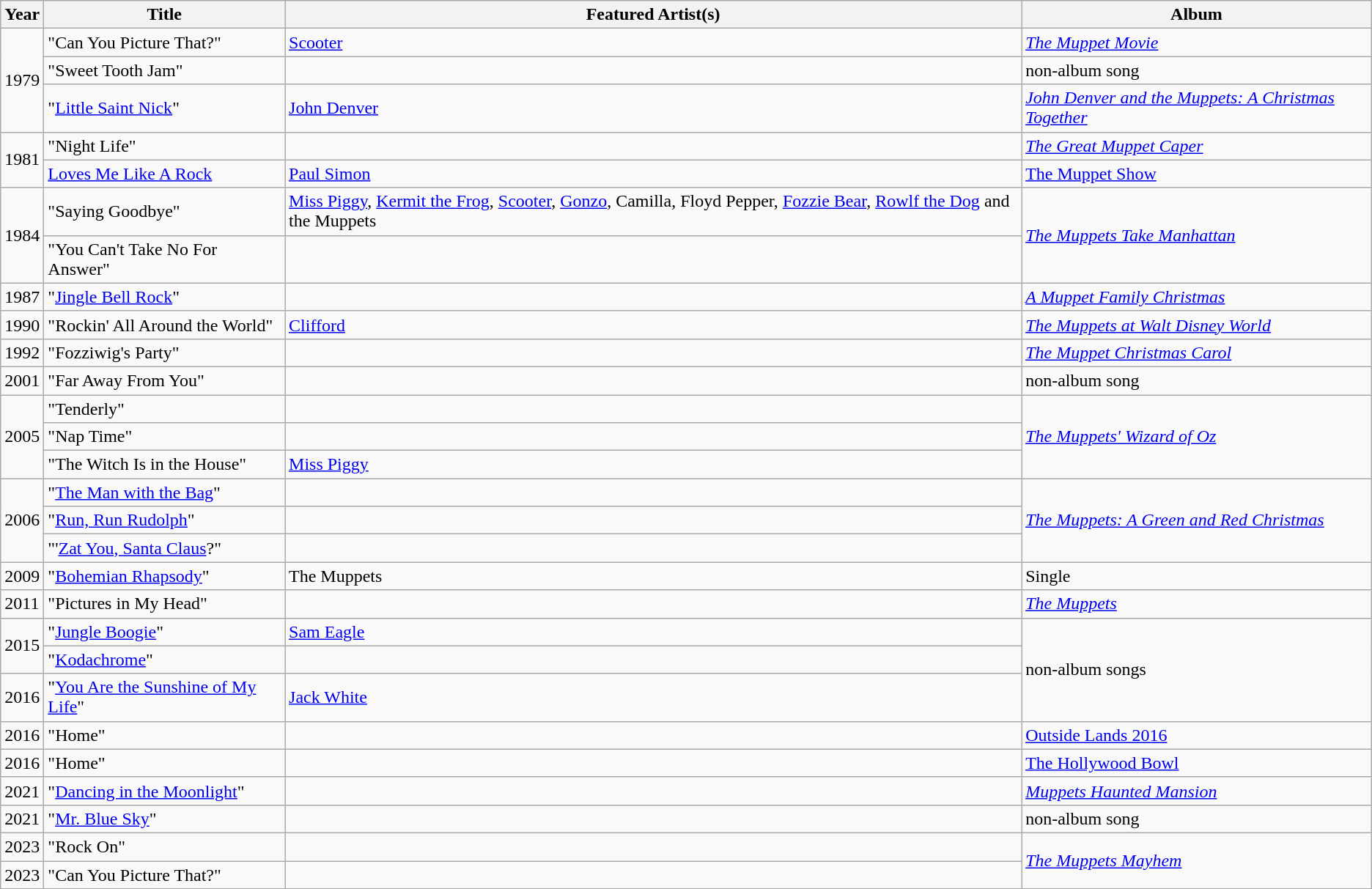<table class="wikitable">
<tr>
<th>Year</th>
<th>Title</th>
<th>Featured Artist(s)</th>
<th>Album</th>
</tr>
<tr>
<td rowspan="3">1979</td>
<td>"Can You Picture That?"</td>
<td><a href='#'>Scooter</a></td>
<td><em><a href='#'>The Muppet Movie</a></em></td>
</tr>
<tr>
<td>"Sweet Tooth Jam"</td>
<td></td>
<td>non-album song</td>
</tr>
<tr>
<td>"<a href='#'>Little Saint Nick</a>"</td>
<td><a href='#'>John Denver</a></td>
<td><em><a href='#'>John Denver and the Muppets: A Christmas Together</a></em></td>
</tr>
<tr>
<td rowspan =2>1981</td>
<td>"Night Life"</td>
<td></td>
<td><em><a href='#'>The Great Muppet Caper</a></em></td>
</tr>
<tr>
<td><a href='#'>Loves Me Like A Rock</a></td>
<td><a href='#'>Paul Simon</a></td>
<td><a href='#'>The Muppet Show</a></td>
</tr>
<tr>
<td rowspan="2">1984</td>
<td>"Saying Goodbye"</td>
<td><a href='#'>Miss Piggy</a>, <a href='#'>Kermit the Frog</a>, <a href='#'>Scooter</a>, <a href='#'>Gonzo</a>, Camilla, Floyd Pepper, <a href='#'>Fozzie Bear</a>, <a href='#'>Rowlf the Dog</a> and the Muppets</td>
<td rowspan="2"><em><a href='#'>The Muppets Take Manhattan</a></em></td>
</tr>
<tr>
<td>"You Can't Take No For Answer"</td>
<td></td>
</tr>
<tr>
<td>1987</td>
<td>"<a href='#'>Jingle Bell Rock</a>"</td>
<td></td>
<td><em><a href='#'>A Muppet Family Christmas</a></em></td>
</tr>
<tr>
<td>1990</td>
<td>"Rockin' All Around the World"</td>
<td><a href='#'>Clifford</a></td>
<td><em><a href='#'>The Muppets at Walt Disney World</a></em></td>
</tr>
<tr>
<td>1992</td>
<td>"Fozziwig's Party"</td>
<td></td>
<td><em><a href='#'>The Muppet Christmas Carol</a></em></td>
</tr>
<tr>
<td>2001</td>
<td>"Far Away From You"</td>
<td></td>
<td>non-album song</td>
</tr>
<tr>
<td rowspan="3">2005</td>
<td>"Tenderly"</td>
<td></td>
<td rowspan="3"><em><a href='#'>The Muppets' Wizard of Oz</a></em></td>
</tr>
<tr>
<td>"Nap Time"</td>
<td></td>
</tr>
<tr>
<td>"The Witch Is in the House"</td>
<td><a href='#'>Miss Piggy</a></td>
</tr>
<tr>
<td rowspan="3">2006</td>
<td>"<a href='#'>The Man with the Bag</a>"</td>
<td></td>
<td rowspan="3"><em><a href='#'>The Muppets: A Green and Red Christmas</a></em></td>
</tr>
<tr>
<td>"<a href='#'>Run, Run Rudolph</a>"</td>
<td></td>
</tr>
<tr>
<td>"'<a href='#'>Zat You, Santa Claus</a>?"</td>
<td></td>
</tr>
<tr>
<td>2009</td>
<td>"<a href='#'>Bohemian Rhapsody</a>"</td>
<td>The Muppets</td>
<td>Single</td>
</tr>
<tr>
<td>2011</td>
<td>"Pictures in My Head"</td>
<td></td>
<td><em><a href='#'>The Muppets</a></em></td>
</tr>
<tr>
<td rowspan="2">2015</td>
<td>"<a href='#'>Jungle Boogie</a>"</td>
<td><a href='#'>Sam Eagle</a></td>
<td rowspan="3">non-album songs</td>
</tr>
<tr>
<td>"<a href='#'>Kodachrome</a>"</td>
<td></td>
</tr>
<tr>
<td>2016</td>
<td>"<a href='#'>You Are the Sunshine of My Life</a>"</td>
<td><a href='#'>Jack White</a></td>
</tr>
<tr>
<td>2016</td>
<td>"Home"</td>
<td></td>
<td><a href='#'>Outside Lands 2016</a></td>
</tr>
<tr>
<td>2016</td>
<td>"Home"</td>
<td></td>
<td><a href='#'>The Hollywood Bowl</a></td>
</tr>
<tr>
<td>2021</td>
<td>"<a href='#'>Dancing in the Moonlight</a>"</td>
<td></td>
<td><em><a href='#'>Muppets Haunted Mansion</a></em></td>
</tr>
<tr>
<td>2021</td>
<td>"<a href='#'>Mr. Blue Sky</a>"</td>
<td></td>
<td>non-album song</td>
</tr>
<tr>
<td>2023</td>
<td>"Rock On"</td>
<td></td>
<td rowspan="2"><em><a href='#'>The Muppets Mayhem</a></em></td>
</tr>
<tr>
<td>2023</td>
<td>"Can You Picture That?"</td>
<td></td>
</tr>
</table>
